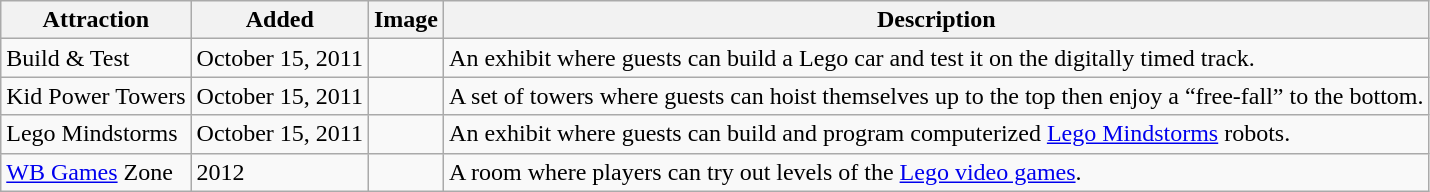<table class="wikitable sortable">
<tr>
<th scope="col">Attraction</th>
<th scope="col">Added</th>
<th scope="col" class="unsortable">Image</th>
<th scope="col" class="unsortable">Description</th>
</tr>
<tr>
<td>Build & Test</td>
<td>October 15, 2011</td>
<td></td>
<td>An exhibit where guests can build a Lego car and test it on the digitally timed track.</td>
</tr>
<tr>
<td>Kid Power Towers</td>
<td>October 15, 2011</td>
<td></td>
<td>A set of towers where guests can hoist themselves up to the top then enjoy a “free-fall” to the bottom.</td>
</tr>
<tr>
<td>Lego Mindstorms</td>
<td>October 15, 2011</td>
<td></td>
<td>An exhibit where guests can build and program computerized <a href='#'>Lego Mindstorms</a> robots.</td>
</tr>
<tr>
<td><a href='#'>WB Games</a> Zone</td>
<td>2012</td>
<td></td>
<td>A room where players can try out levels of the <a href='#'>Lego video games</a>.</td>
</tr>
</table>
